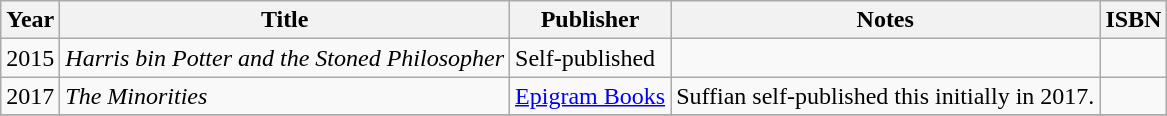<table class="wikitable sortable">
<tr>
<th>Year</th>
<th>Title</th>
<th>Publisher</th>
<th class="unsortable">Notes</th>
<th>ISBN</th>
</tr>
<tr>
<td>2015</td>
<td><em>Harris bin Potter and the Stoned Philosopher</em></td>
<td>Self-published</td>
<td></td>
<td></td>
</tr>
<tr>
<td>2017</td>
<td><em>The Minorities</em></td>
<td><a href='#'>Epigram Books</a></td>
<td>Suffian self-published this initially in 2017.</td>
<td></td>
</tr>
<tr>
</tr>
</table>
